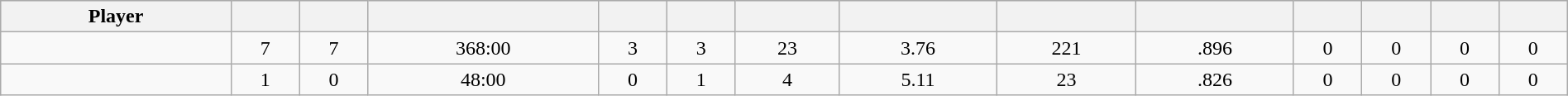<table class="wikitable sortable" style="width:100%; text-align:center;">
<tr style="text-align:center; background:#ddd;">
<th>Player</th>
<th></th>
<th></th>
<th></th>
<th></th>
<th></th>
<th></th>
<th></th>
<th></th>
<th></th>
<th></th>
<th></th>
<th></th>
<th></th>
</tr>
<tr>
<td style=white-space:nowrap></td>
<td>7</td>
<td>7</td>
<td>368:00</td>
<td>3</td>
<td>3</td>
<td>23</td>
<td>3.76</td>
<td>221</td>
<td>.896</td>
<td>0</td>
<td>0</td>
<td>0</td>
<td>0</td>
</tr>
<tr>
<td style=white-space:nowrap></td>
<td>1</td>
<td>0</td>
<td>48:00</td>
<td>0</td>
<td>1</td>
<td>4</td>
<td>5.11</td>
<td>23</td>
<td>.826</td>
<td>0</td>
<td>0</td>
<td>0</td>
<td>0</td>
</tr>
</table>
